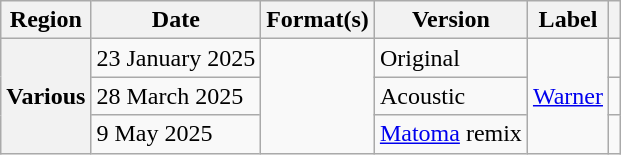<table class="wikitable plainrowheaders">
<tr>
<th scope="col">Region</th>
<th scope="col">Date</th>
<th scope="col">Format(s)</th>
<th scope="col">Version</th>
<th scope="col">Label</th>
<th scope="col"></th>
</tr>
<tr>
<th scope="row" rowspan="3">Various</th>
<td>23 January 2025</td>
<td rowspan="3"></td>
<td>Original</td>
<td rowspan="3"><a href='#'>Warner</a></td>
<td></td>
</tr>
<tr>
<td>28 March 2025</td>
<td>Acoustic</td>
<td></td>
</tr>
<tr>
<td>9 May 2025</td>
<td><a href='#'>Matoma</a> remix</td>
<td></td>
</tr>
</table>
